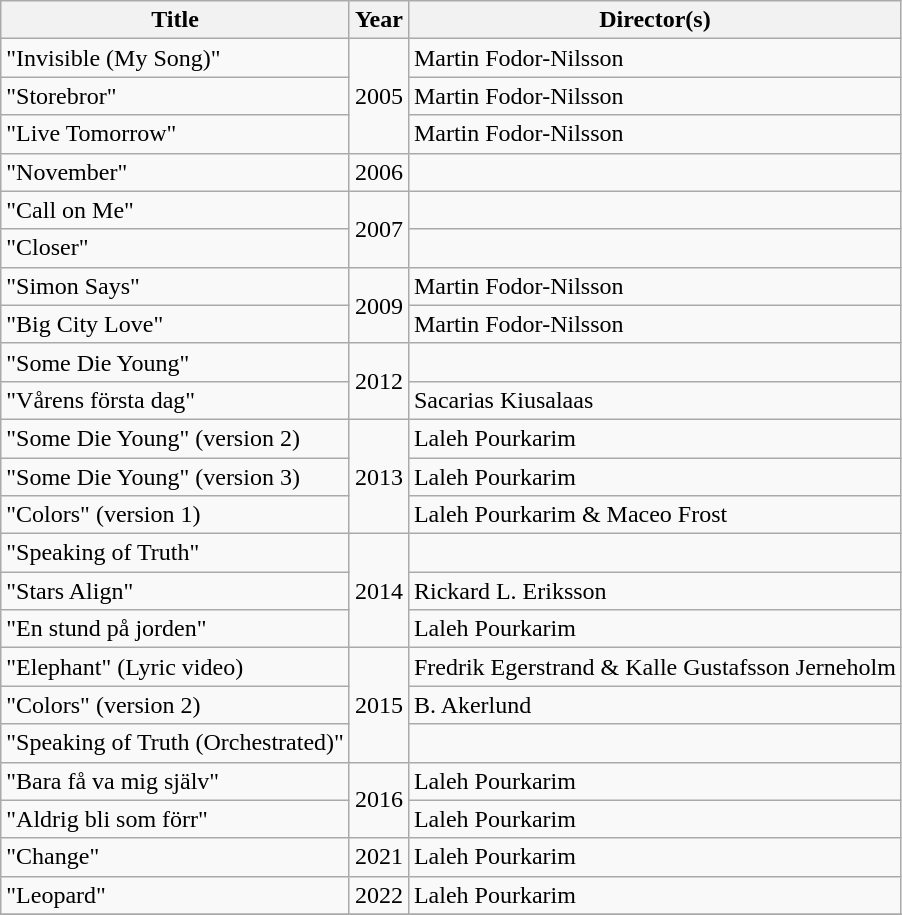<table class="wikitable">
<tr>
<th>Title</th>
<th>Year</th>
<th>Director(s)</th>
</tr>
<tr>
<td>"Invisible (My Song)"</td>
<td rowspan="3">2005</td>
<td>Martin Fodor-Nilsson</td>
</tr>
<tr>
<td>"Storebror"</td>
<td>Martin Fodor-Nilsson</td>
</tr>
<tr>
<td>"Live Tomorrow"</td>
<td>Martin Fodor-Nilsson</td>
</tr>
<tr>
<td>"November"</td>
<td>2006</td>
<td></td>
</tr>
<tr>
<td>"Call on Me"</td>
<td rowspan="2">2007</td>
<td></td>
</tr>
<tr>
<td>"Closer"</td>
<td></td>
</tr>
<tr>
<td>"Simon Says"</td>
<td rowspan="2">2009</td>
<td>Martin Fodor-Nilsson</td>
</tr>
<tr>
<td>"Big City Love"</td>
<td>Martin Fodor-Nilsson</td>
</tr>
<tr>
<td>"Some Die Young"</td>
<td rowspan="2">2012</td>
<td></td>
</tr>
<tr>
<td>"Vårens första dag"</td>
<td>Sacarias Kiusalaas</td>
</tr>
<tr>
<td>"Some Die Young" <span>(version 2)</span></td>
<td rowspan="3">2013</td>
<td>Laleh Pourkarim</td>
</tr>
<tr>
<td>"Some Die Young" <span>(version 3)</span></td>
<td>Laleh Pourkarim</td>
</tr>
<tr>
<td>"Colors" <span>(version 1)</span></td>
<td>Laleh Pourkarim & Maceo Frost</td>
</tr>
<tr>
<td>"Speaking of Truth"</td>
<td rowspan="3">2014</td>
<td></td>
</tr>
<tr>
<td>"Stars Align"</td>
<td>Rickard L. Eriksson</td>
</tr>
<tr>
<td>"En stund på jorden"</td>
<td>Laleh Pourkarim</td>
</tr>
<tr>
<td>"Elephant" <span>(Lyric video)</span></td>
<td rowspan="3">2015</td>
<td>Fredrik Egerstrand & Kalle Gustafsson Jerneholm</td>
</tr>
<tr>
<td>"Colors" <span>(version 2)</span></td>
<td>B. Akerlund</td>
</tr>
<tr>
<td>"Speaking of Truth (Orchestrated)"</td>
<td></td>
</tr>
<tr>
<td>"Bara få va mig själv"</td>
<td rowspan="2">2016</td>
<td>Laleh Pourkarim</td>
</tr>
<tr>
<td>"Aldrig bli som förr"</td>
<td>Laleh Pourkarim</td>
</tr>
<tr>
<td>"Change"</td>
<td>2021</td>
<td>Laleh Pourkarim</td>
</tr>
<tr>
<td>"Leopard"</td>
<td>2022</td>
<td>Laleh Pourkarim</td>
</tr>
<tr>
</tr>
</table>
